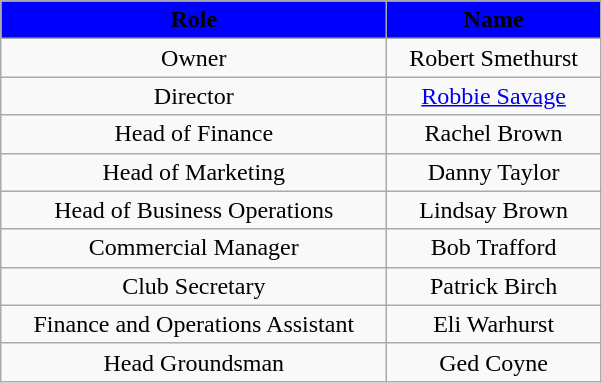<table class="wikitable">
<tr>
<th style="background:#0000ff; width:250px;"><span>Role</span></th>
<th style="background:#0000ff; width:135px;"><span>Name</span></th>
</tr>
<tr>
<td style="text-align:center;">Owner</td>
<td style="text-align:center;">Robert Smethurst</td>
</tr>
<tr>
<td style="text-align:center;">Director</td>
<td style="text-align:center;"> <a href='#'>Robbie Savage</a></td>
</tr>
<tr>
<td style="text-align:center;">Head of Finance</td>
<td style="text-align:center;">Rachel Brown</td>
</tr>
<tr>
<td style="text-align:center;">Head of Marketing</td>
<td style="text-align:center;">Danny Taylor</td>
</tr>
<tr>
<td style="text-align:center;">Head of Business Operations</td>
<td style="text-align:center;">Lindsay Brown</td>
</tr>
<tr>
<td style="text-align:center;">Commercial Manager</td>
<td style="text-align:center;">Bob Trafford</td>
</tr>
<tr>
<td style="text-align:center;">Club Secretary</td>
<td style="text-align:center;">Patrick Birch</td>
</tr>
<tr>
<td style="text-align:center;">Finance and Operations Assistant</td>
<td style="text-align:center;">Eli Warhurst</td>
</tr>
<tr>
<td style="text-align:center;">Head Groundsman</td>
<td style="text-align:center;">Ged Coyne</td>
</tr>
</table>
